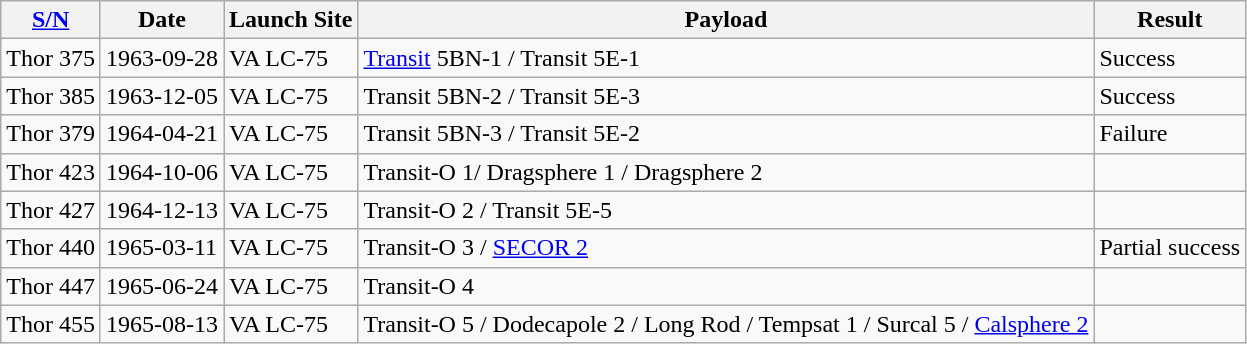<table class="wikitable sortable">
<tr>
<th><a href='#'>S/N</a></th>
<th>Date</th>
<th>Launch Site</th>
<th>Payload</th>
<th>Result</th>
</tr>
<tr>
<td>Thor 375</td>
<td>1963-09-28</td>
<td>VA LC-75</td>
<td><a href='#'>Transit</a> 5BN-1 / Transit 5E-1</td>
<td>Success</td>
</tr>
<tr>
<td>Thor 385</td>
<td>1963-12-05</td>
<td>VA LC-75</td>
<td>Transit 5BN-2 / Transit 5E-3</td>
<td>Success</td>
</tr>
<tr>
<td>Thor 379</td>
<td>1964-04-21</td>
<td>VA LC-75</td>
<td>Transit 5BN-3 / Transit 5E-2</td>
<td>Failure</td>
</tr>
<tr>
<td>Thor 423</td>
<td>1964-10-06</td>
<td>VA LC-75</td>
<td>Transit-O 1/ Dragsphere 1 / Dragsphere 2</td>
<td></td>
</tr>
<tr>
<td>Thor 427</td>
<td>1964-12-13</td>
<td>VA LC-75</td>
<td>Transit-O 2 / Transit 5E-5</td>
<td></td>
</tr>
<tr>
<td>Thor 440</td>
<td>1965-03-11</td>
<td>VA LC-75</td>
<td>Transit-O 3 / <a href='#'>SECOR 2</a></td>
<td>Partial success</td>
</tr>
<tr>
<td>Thor 447</td>
<td>1965-06-24</td>
<td>VA LC-75</td>
<td>Transit-O 4</td>
<td></td>
</tr>
<tr>
<td>Thor 455</td>
<td>1965-08-13</td>
<td>VA LC-75</td>
<td>Transit-O 5 / Dodecapole 2 / Long Rod / Tempsat 1 / Surcal 5 / <a href='#'>Calsphere 2</a></td>
<td></td>
</tr>
</table>
